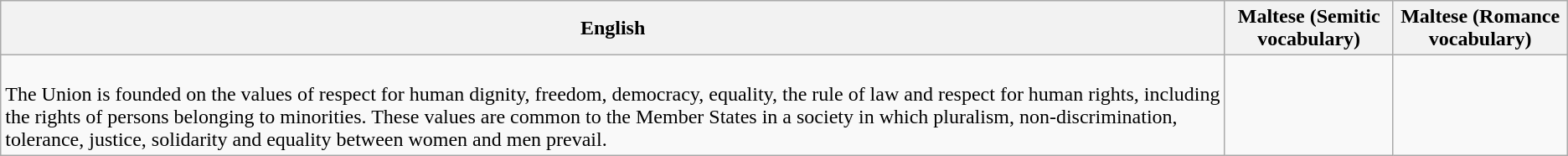<table class="wikitable">
<tr>
<th>English</th>
<th>Maltese (Semitic vocabulary)</th>
<th>Maltese (Romance vocabulary)</th>
</tr>
<tr>
<td><br>The Union is founded on the values of respect for human dignity, freedom, democracy, equality, the rule of law and respect for human rights, including the rights of persons belonging to minorities. These values are common to the Member States in a society in which pluralism, non-discrimination, tolerance, justice, solidarity and equality between women and men prevail.</td>
<td></td>
<td><br></td>
</tr>
</table>
